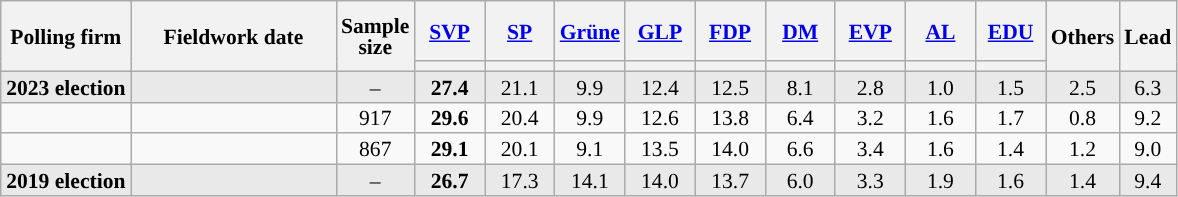<table class="wikitable sortable" style="text-align:center;font-size:90%;line-height:14px;">
<tr style="height:40px;">
<th style="width:80px;" rowspan="2">Polling firm</th>
<th style="width:130px;" rowspan="2">Fieldwork date</th>
<th style="width:35px;" rowspan="2">Sample<br>size</th>
<th class="unsortable" style="width:40px;"><a href='#'>SVP</a></th>
<th class="unsortable" style="width:40px;"><a href='#'>SP</a></th>
<th class="unsortable" style="width:40px;"><a href='#'>Grüne</a></th>
<th class="unsortable" style="width:40px;"><a href='#'>GLP</a></th>
<th class="unsortable" style="width:40px;"><a href='#'>FDP</a></th>
<th class="unsortable" style="width:40px;"><a href='#'>DM</a></th>
<th class="unsortable" style="width:40px;"><a href='#'>EVP</a></th>
<th class="unsortable" style="width:40px;"><a href='#'>AL</a></th>
<th class="unsortable" style="width:40px;"><a href='#'>EDU</a></th>
<th class="unsortable" style="width:30px;" rowspan="2">Others</th>
<th style="width:30px;" rowspan="2">Lead</th>
</tr>
<tr>
<th style="background:"></th>
<th style="background:"></th>
<th style="background:"></th>
<th style="background:"></th>
<th style="background:"></th>
<th style="background:"></th>
<th style="background:"></th>
<th style="background:"></th>
<th style="background:"></th>
</tr>
<tr style="background:#E9E9E9;">
<td><strong>2023 election</strong></td>
<td></td>
<td>–</td>
<td style="background:#"><strong>27.4</strong></td>
<td>21.1</td>
<td>9.9</td>
<td>12.4</td>
<td>12.5</td>
<td>8.1</td>
<td>2.8</td>
<td>1.0</td>
<td>1.5</td>
<td>2.5</td>
<td style="background:">6.3</td>
</tr>
<tr>
<td></td>
<td></td>
<td>917</td>
<td style="background:#"><strong>29.6</strong></td>
<td>20.4</td>
<td>9.9</td>
<td>12.6</td>
<td>13.8</td>
<td>6.4</td>
<td>3.2</td>
<td>1.6</td>
<td>1.7</td>
<td>0.8</td>
<td style="background:">9.2</td>
</tr>
<tr>
<td></td>
<td></td>
<td>867</td>
<td style="background:#"><strong>29.1</strong></td>
<td>20.1</td>
<td>9.1</td>
<td>13.5</td>
<td>14.0</td>
<td>6.6</td>
<td>3.4</td>
<td>1.6</td>
<td>1.4</td>
<td>1.2</td>
<td style="background:">9.0</td>
</tr>
<tr style="background:#E9E9E9;">
<td><strong>2019 election</strong></td>
<td></td>
<td>–</td>
<td style="background:#"><strong>26.7</strong></td>
<td>17.3</td>
<td>14.1</td>
<td>14.0</td>
<td>13.7</td>
<td>6.0</td>
<td>3.3</td>
<td>1.9</td>
<td>1.6</td>
<td>1.4</td>
<td style="background:">9.4</td>
</tr>
</table>
